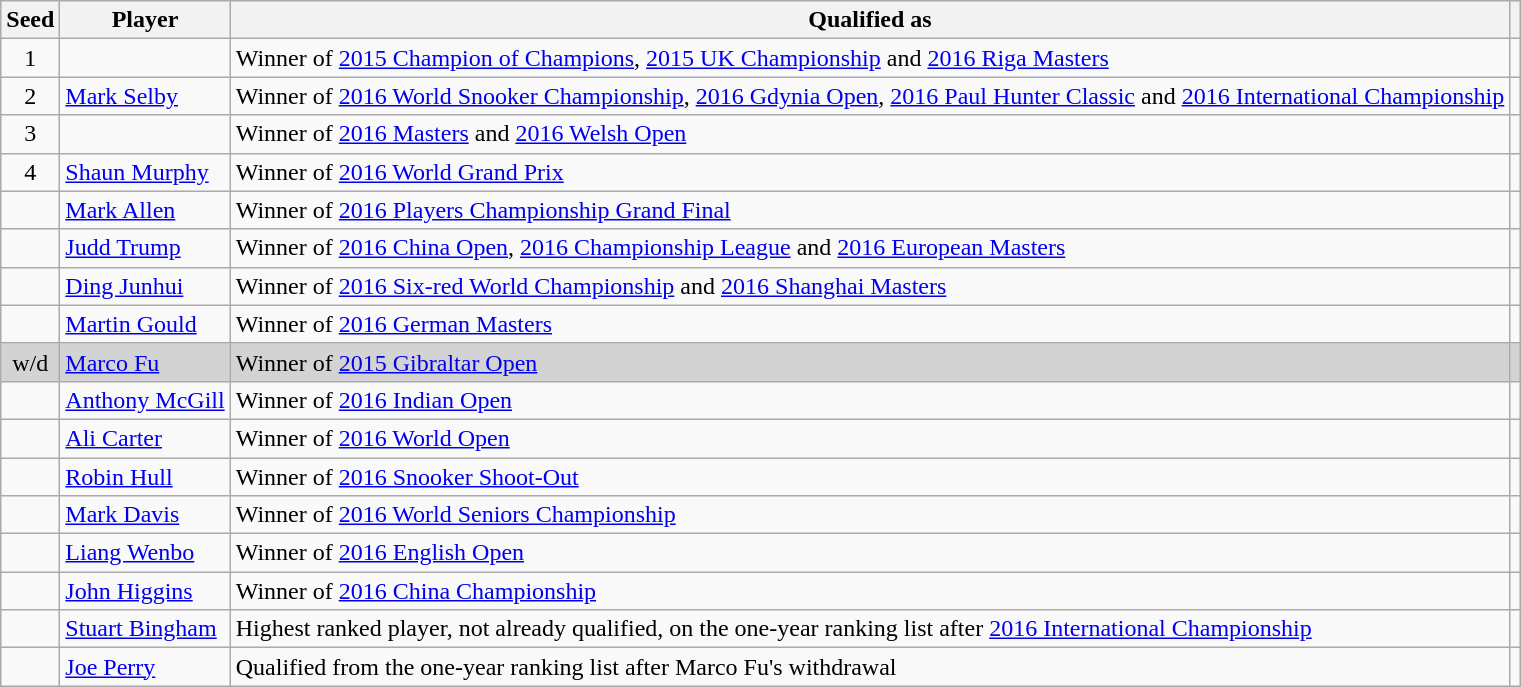<table class="wikitable">
<tr>
<th>Seed</th>
<th>Player</th>
<th>Qualified as</th>
<th></th>
</tr>
<tr>
<td align="center">1</td>
<td></td>
<td>Winner of <a href='#'>2015 Champion of Champions</a>, <a href='#'>2015 UK Championship</a> and <a href='#'>2016 Riga Masters</a></td>
<td align="center"></td>
</tr>
<tr>
<td align="center">2</td>
<td> <a href='#'>Mark Selby</a></td>
<td>Winner of <a href='#'>2016 World Snooker Championship</a>, <a href='#'>2016 Gdynia Open</a>, <a href='#'>2016 Paul Hunter Classic</a> and <a href='#'>2016 International Championship</a></td>
<td align="center"></td>
</tr>
<tr>
<td align="center">3</td>
<td></td>
<td>Winner of <a href='#'>2016 Masters</a> and <a href='#'>2016 Welsh Open</a></td>
<td align="center"></td>
</tr>
<tr>
<td align="center">4</td>
<td> <a href='#'>Shaun Murphy</a></td>
<td>Winner of <a href='#'>2016 World Grand Prix</a></td>
<td align="center"></td>
</tr>
<tr>
<td align="center"></td>
<td> <a href='#'>Mark Allen</a></td>
<td>Winner of <a href='#'>2016 Players Championship Grand Final</a></td>
<td align="center"></td>
</tr>
<tr>
<td align="center"></td>
<td> <a href='#'>Judd Trump</a></td>
<td>Winner of <a href='#'>2016 China Open</a>, <a href='#'>2016 Championship League</a> and <a href='#'>2016 European Masters</a></td>
<td align="center"></td>
</tr>
<tr>
<td align="center"></td>
<td> <a href='#'>Ding Junhui</a></td>
<td>Winner of <a href='#'>2016 Six-red World Championship</a> and <a href='#'>2016 Shanghai Masters</a></td>
<td align="center"></td>
</tr>
<tr>
<td align="center"></td>
<td> <a href='#'>Martin Gould</a></td>
<td>Winner of <a href='#'>2016 German Masters</a></td>
<td align="center"></td>
</tr>
<tr style="background-color:lightgray">
<td align="center">w/d</td>
<td> <a href='#'>Marco Fu</a></td>
<td>Winner of <a href='#'>2015 Gibraltar Open</a></td>
<td align="center"></td>
</tr>
<tr>
<td align="center"></td>
<td>  <a href='#'>Anthony McGill</a></td>
<td>Winner of <a href='#'>2016 Indian Open</a></td>
<td align="center"></td>
</tr>
<tr>
<td align="center"></td>
<td>  <a href='#'>Ali Carter</a></td>
<td>Winner of <a href='#'>2016 World Open</a></td>
<td align="center"></td>
</tr>
<tr>
<td align="center"></td>
<td>  <a href='#'>Robin Hull</a></td>
<td>Winner of <a href='#'>2016 Snooker Shoot-Out</a></td>
<td align="center"></td>
</tr>
<tr>
<td align="center"></td>
<td> <a href='#'>Mark Davis</a></td>
<td>Winner of <a href='#'>2016 World Seniors Championship</a></td>
<td align="center"></td>
</tr>
<tr>
<td align="center"></td>
<td> <a href='#'>Liang Wenbo</a></td>
<td>Winner of <a href='#'>2016 English Open</a></td>
<td align="center"></td>
</tr>
<tr>
<td align="center"></td>
<td> <a href='#'>John Higgins</a></td>
<td>Winner of <a href='#'>2016 China Championship</a></td>
<td align="center"></td>
</tr>
<tr>
<td align="center"></td>
<td> <a href='#'>Stuart Bingham</a></td>
<td>Highest ranked player, not already qualified, on the one-year ranking list after <a href='#'>2016 International Championship</a></td>
<td align="center"></td>
</tr>
<tr>
<td align="center"></td>
<td> <a href='#'>Joe Perry</a></td>
<td>Qualified from the one-year ranking list after Marco Fu's withdrawal</td>
<td align="center"></td>
</tr>
</table>
